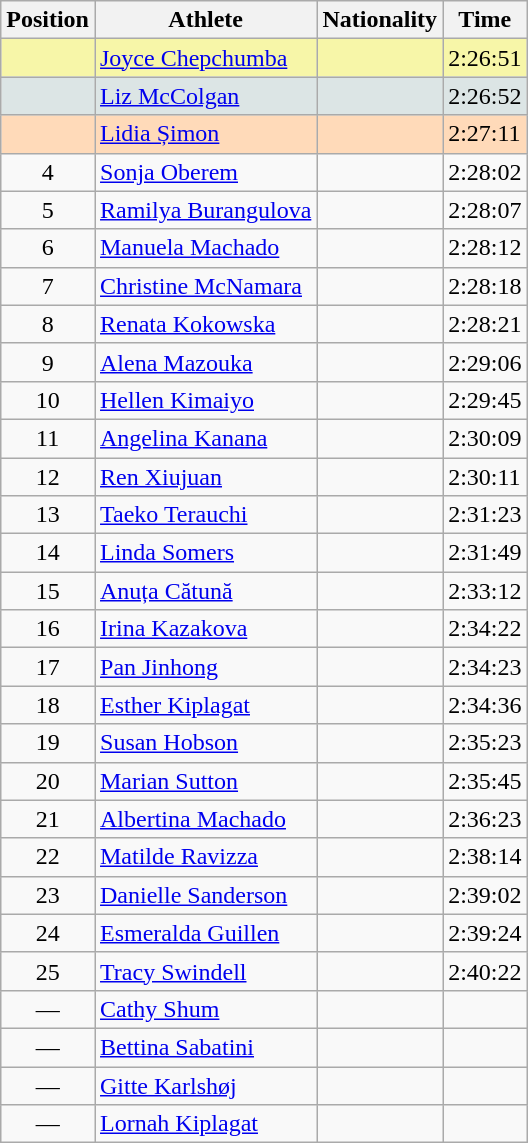<table class="wikitable sortable">
<tr>
<th>Position</th>
<th>Athlete</th>
<th>Nationality</th>
<th>Time</th>
</tr>
<tr bgcolor="#F7F6A8">
<td align=center></td>
<td><a href='#'>Joyce Chepchumba</a></td>
<td></td>
<td>2:26:51</td>
</tr>
<tr bgcolor="#DCE5E5">
<td align=center></td>
<td><a href='#'>Liz McColgan</a></td>
<td></td>
<td>2:26:52</td>
</tr>
<tr bgcolor="#FFDAB9">
<td align=center></td>
<td><a href='#'>Lidia Șimon</a></td>
<td></td>
<td>2:27:11</td>
</tr>
<tr>
<td align=center>4</td>
<td><a href='#'>Sonja Oberem</a></td>
<td></td>
<td>2:28:02</td>
</tr>
<tr>
<td align=center>5</td>
<td><a href='#'>Ramilya Burangulova</a></td>
<td></td>
<td>2:28:07</td>
</tr>
<tr>
<td align=center>6</td>
<td><a href='#'>Manuela Machado</a></td>
<td></td>
<td>2:28:12</td>
</tr>
<tr>
<td align=center>7</td>
<td><a href='#'>Christine McNamara</a></td>
<td></td>
<td>2:28:18</td>
</tr>
<tr>
<td align=center>8</td>
<td><a href='#'>Renata Kokowska</a></td>
<td></td>
<td>2:28:21</td>
</tr>
<tr>
<td align=center>9</td>
<td><a href='#'>Alena Mazouka</a></td>
<td></td>
<td>2:29:06</td>
</tr>
<tr>
<td align=center>10</td>
<td><a href='#'>Hellen Kimaiyo</a></td>
<td></td>
<td>2:29:45</td>
</tr>
<tr>
<td align=center>11</td>
<td><a href='#'>Angelina Kanana</a></td>
<td></td>
<td>2:30:09</td>
</tr>
<tr>
<td align=center>12</td>
<td><a href='#'>Ren Xiujuan</a></td>
<td></td>
<td>2:30:11</td>
</tr>
<tr>
<td align=center>13</td>
<td><a href='#'>Taeko Terauchi</a></td>
<td></td>
<td>2:31:23</td>
</tr>
<tr>
<td align=center>14</td>
<td><a href='#'>Linda Somers</a></td>
<td></td>
<td>2:31:49</td>
</tr>
<tr>
<td align=center>15</td>
<td><a href='#'>Anuța Cătună</a></td>
<td></td>
<td>2:33:12</td>
</tr>
<tr>
<td align=center>16</td>
<td><a href='#'>Irina Kazakova</a></td>
<td></td>
<td>2:34:22</td>
</tr>
<tr>
<td align=center>17</td>
<td><a href='#'>Pan Jinhong</a></td>
<td></td>
<td>2:34:23</td>
</tr>
<tr>
<td align=center>18</td>
<td><a href='#'>Esther Kiplagat</a></td>
<td></td>
<td>2:34:36</td>
</tr>
<tr>
<td align=center>19</td>
<td><a href='#'>Susan Hobson</a></td>
<td></td>
<td>2:35:23</td>
</tr>
<tr>
<td align=center>20</td>
<td><a href='#'>Marian Sutton</a></td>
<td></td>
<td>2:35:45</td>
</tr>
<tr>
<td align=center>21</td>
<td><a href='#'>Albertina Machado</a></td>
<td></td>
<td>2:36:23</td>
</tr>
<tr>
<td align=center>22</td>
<td><a href='#'>Matilde Ravizza</a></td>
<td></td>
<td>2:38:14</td>
</tr>
<tr>
<td align=center>23</td>
<td><a href='#'>Danielle Sanderson</a></td>
<td></td>
<td>2:39:02</td>
</tr>
<tr>
<td align=center>24</td>
<td><a href='#'>Esmeralda Guillen</a></td>
<td></td>
<td>2:39:24</td>
</tr>
<tr>
<td align=center>25</td>
<td><a href='#'>Tracy Swindell</a></td>
<td></td>
<td>2:40:22</td>
</tr>
<tr>
<td align=center>—</td>
<td><a href='#'>Cathy Shum</a></td>
<td></td>
<td></td>
</tr>
<tr>
<td align=center>—</td>
<td><a href='#'>Bettina Sabatini</a></td>
<td></td>
<td></td>
</tr>
<tr>
<td align=center>—</td>
<td><a href='#'>Gitte Karlshøj</a></td>
<td></td>
<td></td>
</tr>
<tr>
<td align=center>—</td>
<td><a href='#'>Lornah Kiplagat</a></td>
<td></td>
<td></td>
</tr>
</table>
